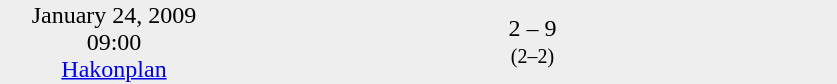<table style="background:#eee;" cellspacing="0">
<tr style="text-align:center;">
<td width=150>January 24, 2009<br>09:00<br><a href='#'>Hakonplan</a></td>
<td style="width:150px; text-align:right;"></td>
<td width=100>2 – 9 <br><small>(2–2)</small></td>
<td style="width:150px; text-align:left;"><strong></strong></td>
</tr>
</table>
